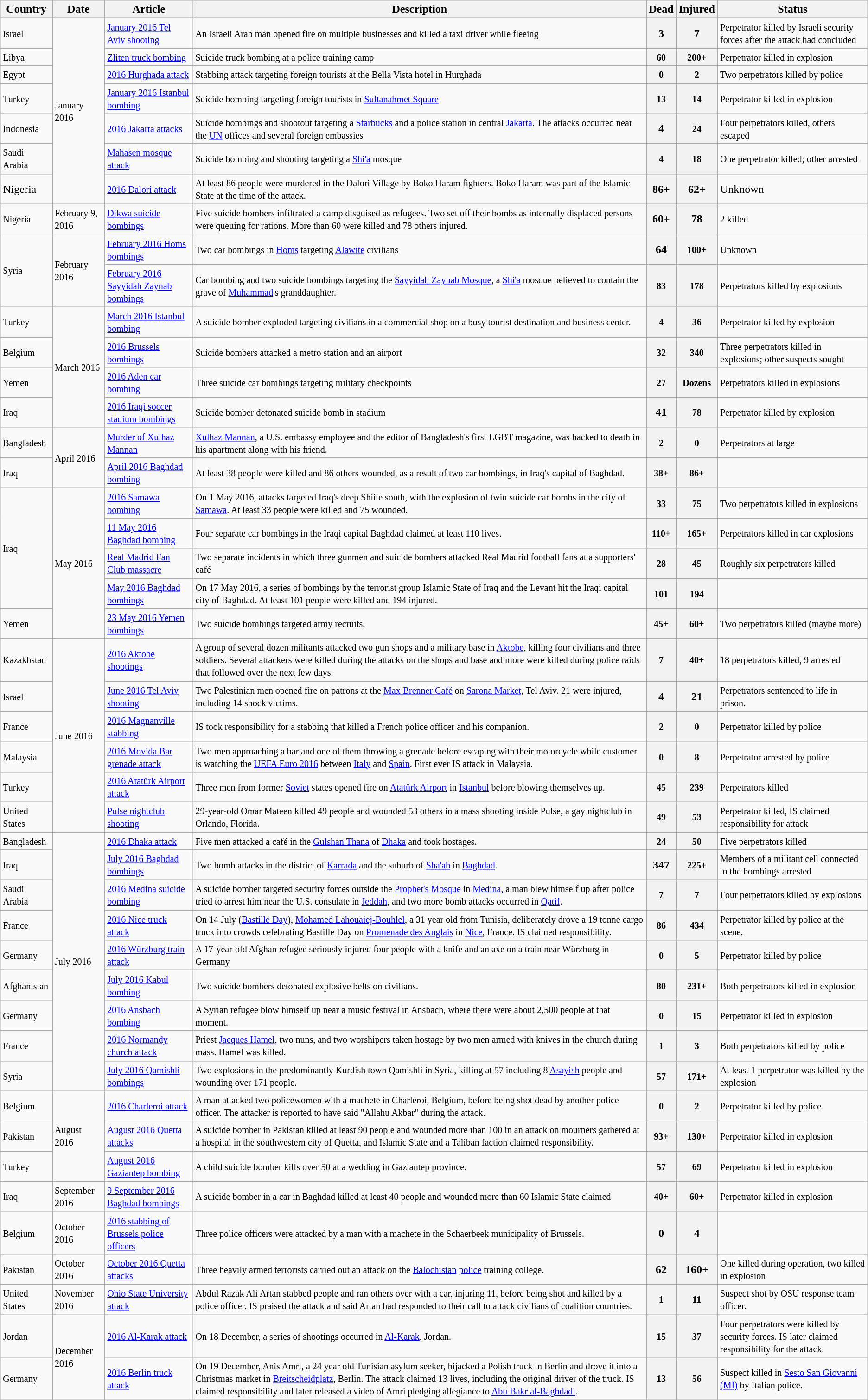<table class="wikitable sortable">
<tr>
<th>Country</th>
<th>Date</th>
<th>Article</th>
<th>Description</th>
<th>Dead</th>
<th>Injured</th>
<th>Status</th>
</tr>
<tr>
<td><small>Israel</small></td>
<td rowspan="7"><small>January 2016</small></td>
<td><a href='#'><small>January 2016 Tel Aviv shooting</small></a></td>
<td><small>An Israeli Arab man opened fire on multiple businesses and killed a taxi driver while fleeing</small></td>
<th>3</th>
<th>7</th>
<td><small>Perpetrator killed by Israeli security forces after the attack had concluded</small></td>
</tr>
<tr>
<td><small>Libya</small></td>
<td><a href='#'><small>Zliten truck bombing</small></a></td>
<td><small>Suicide truck bombing at a police training camp</small></td>
<th><small>60</small></th>
<th><small>200+</small></th>
<td><small>Perpetrator killed in explosion</small></td>
</tr>
<tr>
<td><small>Egypt</small></td>
<td><a href='#'><small>2016 Hurghada attack</small></a></td>
<td><small>Stabbing attack targeting foreign tourists at the Bella Vista hotel in Hurghada</small></td>
<th><small>0</small></th>
<th><small>2</small></th>
<td><small>Two perpetrators killed by police</small></td>
</tr>
<tr>
<td><small>Turkey</small></td>
<td><a href='#'><small>January 2016 Istanbul bombing</small></a></td>
<td><small>Suicide bombing targeting foreign tourists in <a href='#'>Sultanahmet Square</a></small></td>
<th><small>13</small></th>
<th><small>14</small></th>
<td><small>Perpetrator killed in explosion</small></td>
</tr>
<tr>
<td><small>Indonesia</small></td>
<td><a href='#'><small>2016 Jakarta attacks</small></a></td>
<td><small>Suicide bombings and shootout targeting a <a href='#'>Starbucks</a> and a police station in central <a href='#'>Jakarta</a>. The attacks occurred near the <a href='#'>UN</a> offices and several foreign embassies</small></td>
<th>4</th>
<th><small>24</small></th>
<td><small>Four perpetrators killed, others escaped</small></td>
</tr>
<tr>
<td><small>Saudi Arabia</small></td>
<td><a href='#'><small>Mahasen mosque attack</small></a></td>
<td><small>Suicide bombing and shooting targeting a <a href='#'>Shi'a</a> mosque</small></td>
<th><small>4</small></th>
<th><small>18</small></th>
<td><small>One perpetrator killed; other arrested</small></td>
</tr>
<tr>
<td>Nigeria</td>
<td><a href='#'><small>2016 Dalori attack</small></a></td>
<td><small>At least 86 people were murdered in the Dalori Village by Boko Haram fighters. Boko Haram was part of the Islamic State at the time of the attack.</small></td>
<th>86+</th>
<th>62+</th>
<td>Unknown</td>
</tr>
<tr>
<td><small>Nigeria</small></td>
<td><small>February 9, 2016</small></td>
<td><a href='#'><small>Dikwa suicide bombings</small></a></td>
<td><small>Five suicide bombers infiltrated</small> <small>a camp disguised as refugees. Two set off their bombs as internally displaced persons were queuing for rations. More than 60 were killed and 78 others injured.</small></td>
<th>60+</th>
<th>78</th>
<td><small>2 killed</small></td>
</tr>
<tr>
<td rowspan="2"><small>Syria</small></td>
<td rowspan="2"><small>February 2016</small></td>
<td><a href='#'><small>February 2016 Homs bombings</small></a></td>
<td><small>Two car bombings in <a href='#'>Homs</a> targeting <a href='#'>Alawite</a> civilians</small></td>
<th>64</th>
<th><small>100+</small></th>
<td><small>Unknown</small></td>
</tr>
<tr>
<td><a href='#'><small>February 2016 Sayyidah Zaynab bombings</small></a></td>
<td><small>Car bombing and two suicide bombings targeting the <a href='#'>Sayyidah Zaynab Mosque</a>, a <a href='#'>Shi'a</a> mosque believed to contain the grave of <a href='#'>Muhammad</a>'s granddaughter.</small></td>
<th><small>83</small></th>
<th><small>178</small></th>
<td><small>Perpetrators killed by explosions</small></td>
</tr>
<tr>
<td><small>Turkey</small></td>
<td rowspan="4"><small>March 2016</small></td>
<td><a href='#'><small>March 2016 Istanbul bombing</small></a></td>
<td><small>A suicide bomber exploded targeting civilians in a commercial shop on a busy tourist destination and business center.</small></td>
<th><small>4</small></th>
<th><small>36</small></th>
<td><small>Perpetrator killed by explosion</small></td>
</tr>
<tr>
<td><small>Belgium</small></td>
<td><a href='#'><small>2016 Brussels bombings</small></a></td>
<td><small>Suicide bombers attacked a metro station and an airport</small></td>
<th><small>32</small></th>
<th><small>340</small></th>
<td><small>Three perpetrators killed in explosions; other suspects sought</small></td>
</tr>
<tr>
<td><small>Yemen</small></td>
<td><a href='#'><small>2016 Aden car bombing</small></a></td>
<td><small>Three suicide car bombings targeting military checkpoints</small></td>
<th><small>27</small></th>
<th><small>Dozens</small></th>
<td><small>Perpetrators killed in explosions</small></td>
</tr>
<tr>
<td><small>Iraq</small></td>
<td><a href='#'><small>2016 Iraqi soccer stadium bombings</small></a></td>
<td><small>Suicide bomber detonated suicide bomb in stadium</small></td>
<th>41</th>
<th><small>78</small></th>
<td><small>Perpetrator killed by explosion</small></td>
</tr>
<tr>
<td><small>Bangladesh</small></td>
<td rowspan="2"><small>April 2016</small></td>
<td><a href='#'><small>Murder of Xulhaz Mannan</small></a></td>
<td><small><a href='#'>Xulhaz Mannan</a>, a U.S. embassy employee and the editor of Bangladesh's first LGBT magazine, was hacked to death in his apartment along with his friend.</small></td>
<th><small>2</small></th>
<th><small>0</small></th>
<td><small>Perpetrators at large</small></td>
</tr>
<tr>
<td><small>Iraq</small></td>
<td><a href='#'><small>April 2016 Baghdad bombing</small></a></td>
<td><small>At least 38 people were killed and 86 others wounded, as a result of two car bombings, in Iraq's capital of Baghdad. </small></td>
<th><small>38+</small></th>
<th><small>86+</small></th>
<td></td>
</tr>
<tr>
<td rowspan="4"><small>Iraq</small></td>
<td rowspan="5"><small>May 2016</small></td>
<td><a href='#'><small>2016 Samawa bombing</small></a></td>
<td><small>On 1 May 2016, attacks targeted Iraq's deep Shiite south, with the explosion of twin suicide car bombs in the city of <a href='#'>Samawa</a>. At least 33 people were killed and 75 wounded.</small></td>
<th><small>33</small></th>
<th><small>75</small></th>
<td><small>Two perpetrators killed in explosions</small></td>
</tr>
<tr>
<td><a href='#'><small>11 May 2016 Baghdad bombing</small></a></td>
<td><small>Four separate car bombings in the Iraqi capital Baghdad claimed at least 110 lives.</small></td>
<th><small>110+</small></th>
<th><small>165+</small></th>
<td><small>Perpetrators killed in car explosions</small></td>
</tr>
<tr>
<td><a href='#'><small>Real Madrid Fan Club massacre</small></a></td>
<td><small>Two separate incidents in which three gunmen and suicide bombers attacked Real Madrid football fans at a supporters' café</small></td>
<th><small>28</small></th>
<th><small>45</small></th>
<td><small>Roughly six perpetrators killed</small></td>
</tr>
<tr>
<td><a href='#'><small>May 2016 Baghdad bombings</small></a></td>
<td><small>On 17 May 2016, a series of bombings by the terrorist group Islamic State of Iraq and the Levant hit the Iraqi capital city of Baghdad. At least 101 people were killed and 194 injured.</small></td>
<th><small>101</small></th>
<th><small>194</small></th>
<td></td>
</tr>
<tr>
<td><small>Yemen</small></td>
<td><a href='#'><small>23 May 2016 Yemen bombings</small></a></td>
<td><small>Two suicide bombings targeted army recruits.</small></td>
<th><small>45+</small></th>
<th><small>60+</small></th>
<td><small>Two perpetrators killed (maybe more)</small></td>
</tr>
<tr>
<td><small>Kazakhstan</small></td>
<td rowspan="6"><small>June 2016</small></td>
<td><a href='#'><small>2016 Aktobe shootings</small></a></td>
<td><small>A group of several dozen militants attacked two gun shops and a military base in <a href='#'>Aktobe</a>, killing four civilians and three soldiers. Several attackers were killed during the attacks on the shops and base and more were killed during police raids that followed over the next few days.</small></td>
<th><small>7</small></th>
<th><small>40+</small></th>
<td><small>18 perpetrators killed, 9 arrested</small></td>
</tr>
<tr>
<td><small>Israel</small></td>
<td><a href='#'><small>June 2016 Tel Aviv shooting</small></a></td>
<td><small>Two Palestinian men opened fire on patrons at the <a href='#'>Max Brenner Café</a> on <a href='#'>Sarona Market</a>, Tel Aviv. 21 were injured, including 14 shock victims.</small></td>
<th>4</th>
<th>21</th>
<td><small>Perpetrators sentenced to life in prison.</small></td>
</tr>
<tr>
<td><small>France</small></td>
<td><a href='#'><small>2016 Magnanville stabbing</small></a></td>
<td><small>IS took responsibility for a stabbing that killed a French police officer and his companion.</small></td>
<th><small>2</small></th>
<th><small>0</small></th>
<td><small>Perpetrator killed by police</small></td>
</tr>
<tr>
<td><small>Malaysia</small></td>
<td><a href='#'><small>2016 Movida Bar grenade attack</small></a></td>
<td><small>Two men approaching a bar and one of them throwing a grenade before escaping with their motorcycle while customer is watching the <a href='#'>UEFA Euro 2016</a> between <a href='#'>Italy</a> and <a href='#'>Spain</a>. First ever IS attack in Malaysia.</small></td>
<th><small>0</small></th>
<th><small>8</small></th>
<td><small>Perpetrator arrested by police</small></td>
</tr>
<tr>
<td><small>Turkey</small></td>
<td><small><a href='#'>2016 Atatürk Airport attack</a></small></td>
<td><small>Three men from former <a href='#'>Soviet</a> states opened fire on <a href='#'>Atatürk Airport</a> in <a href='#'>Istanbul</a> before blowing themselves up.</small></td>
<th><small>45</small></th>
<th><small>239</small></th>
<td><small>Perpetrators killed</small></td>
</tr>
<tr>
<td><small>United States</small></td>
<td><small><a href='#'>Pulse nightclub shooting</a></small></td>
<td><small>29-year-old Omar Mateen killed 49 people and wounded 53 others in a mass shooting inside Pulse, a gay nightclub in Orlando, Florida.</small></td>
<th><small>49</small></th>
<th><small>53</small></th>
<td><small>Perpetrator killed, IS claimed responsibility for attack</small></td>
</tr>
<tr>
<td><small>Bangladesh</small></td>
<td rowspan="9"><small>July 2016</small></td>
<td><a href='#'><small>2016 Dhaka attack</small></a></td>
<td><small>Five men attacked a café in the <a href='#'>Gulshan Thana</a> of <a href='#'>Dhaka</a> and took hostages.</small></td>
<th><small>24</small></th>
<th><small>50</small></th>
<td><small>Five perpetrators killed</small></td>
</tr>
<tr>
<td><small>Iraq</small></td>
<td><a href='#'><small>July 2016 Baghdad bombings</small></a></td>
<td><small>Two bomb attacks in the district of <a href='#'>Karrada</a> and the suburb of <a href='#'>Sha'ab</a> in <a href='#'>Baghdad</a>.</small></td>
<th>347</th>
<th><small>225+</small></th>
<td><small>Members of a militant cell connected to the bombings arrested</small></td>
</tr>
<tr>
<td><small>Saudi Arabia</small></td>
<td><a href='#'><small>2016 Medina suicide bombing</small></a></td>
<td><small>A suicide bomber targeted security forces outside the <a href='#'>Prophet's Mosque</a> in <a href='#'>Medina</a>, a man blew himself up after police tried to arrest him near the U.S. consulate in <a href='#'>Jeddah</a>, and two more bomb attacks occurred in <a href='#'>Qatif</a>.</small></td>
<th><small>7</small></th>
<th><small>7</small></th>
<td><small>Four perpetrators killed by explosions</small></td>
</tr>
<tr>
<td><small>France</small></td>
<td><a href='#'><small>2016 Nice truck attack</small></a></td>
<td><small>On 14 July (<a href='#'>Bastille Day</a>), <a href='#'>Mohamed Lahouaiej-Bouhlel</a>, a 31 year old from Tunisia, deliberately drove a 19 tonne cargo truck into crowds celebrating Bastille Day on <a href='#'>Promenade des Anglais</a> in <a href='#'>Nice</a>, France. IS claimed responsibility.</small></td>
<th><small>86</small></th>
<th><small>434</small></th>
<td><small>Perpetrator killed by police at the scene.</small></td>
</tr>
<tr>
<td><small>Germany</small></td>
<td><a href='#'><small>2016 Würzburg train attack</small></a></td>
<td><small>A 17-year-old Afghan refugee seriously injured four people with a knife and an axe on a train near Würzburg in Germany</small></td>
<th><small>0</small></th>
<th><small>5</small></th>
<td><small>Perpetrator killed by police</small></td>
</tr>
<tr>
<td><small>Afghanistan</small></td>
<td><a href='#'><small>July 2016 Kabul bombing</small></a></td>
<td><small>Two suicide bombers detonated explosive belts on civilians.</small></td>
<th><small>80</small></th>
<th><small>231+</small></th>
<td><small>Both perpetrators killed in explosion</small></td>
</tr>
<tr>
<td><small>Germany</small></td>
<td><a href='#'><small>2016 Ansbach bombing</small></a></td>
<td><small>A Syrian refugee blow himself up near a music festival in Ansbach, where there were about 2,500 people at that moment.</small></td>
<th><small>0</small></th>
<th><small>15</small></th>
<td><small>Perpetrator killed in explosion</small></td>
</tr>
<tr>
<td><small>France</small></td>
<td><a href='#'><small>2016 Normandy church attack</small></a></td>
<td><small>Priest <a href='#'>Jacques Hamel</a>, two nuns, and two worshipers taken hostage by two men armed with knives in the church during mass. Hamel was killed.</small></td>
<th><small>1</small></th>
<th><small>3</small></th>
<td><small>Both perpetrators killed by police</small></td>
</tr>
<tr>
<td><small>Syria</small></td>
<td><small><a href='#'>July 2016 Qamishli bombings</a></small></td>
<td><small>Two explosions in the predominantly Kurdish town Qamishli in Syria, killing at 57 including 8 <a href='#'>Asayish</a> people and wounding over 171 people.</small></td>
<th><small>57</small></th>
<th><small>171+</small></th>
<td><small>At least 1 perpetrator was killed by the explosion</small></td>
</tr>
<tr>
<td><small>Belgium</small></td>
<td rowspan="3"><small>August 2016</small></td>
<td><a href='#'><small>2016 Charleroi attack</small></a></td>
<td><small>A man attacked two policewomen with a machete in Charleroi, Belgium, before being shot dead by another police officer. The attacker is reported to have said "Allahu Akbar" during the attack.</small></td>
<th><small>0</small></th>
<th><small>2</small></th>
<td><small>Perpetrator killed by police</small></td>
</tr>
<tr>
<td><small>Pakistan</small></td>
<td><a href='#'><small>August 2016 Quetta attacks</small></a></td>
<td><small>A suicide bomber in Pakistan killed at least 90 people and wounded more than 100 in an attack on mourners gathered at a hospital in the southwestern city of Quetta, and Islamic State and a Taliban faction claimed responsibility.</small></td>
<th><small>93+</small></th>
<th><small>130+</small></th>
<td><small>Perpetrator killed in explosion</small></td>
</tr>
<tr>
<td><small>Turkey</small></td>
<td><a href='#'><small>August 2016 Gaziantep bombing</small></a></td>
<td><small>A child suicide bomber kills over 50 at a wedding in Gaziantep province.</small></td>
<th><small>57</small></th>
<th><small>69</small></th>
<td><small>Perpetrator killed in explosion</small></td>
</tr>
<tr>
<td><small>Iraq</small></td>
<td><small>September 2016</small></td>
<td><a href='#'><small>9 September 2016 Baghdad bombings</small></a></td>
<td><small>A suicide bomber in a car in Baghdad killed at least 40 people and wounded more than 60 Islamic State claimed</small></td>
<th><small>40+</small></th>
<th><small>60+</small></th>
<td><small>Perpetrator killed in explosion</small></td>
</tr>
<tr>
<td><small>Belgium</small></td>
<td><small>October 2016</small></td>
<td><a href='#'><small>2016 stabbing of Brussels police officers</small></a></td>
<td><small>Three police officers were attacked by a man with a machete in the Schaerbeek municipality of Brussels.</small></td>
<th>0</th>
<th>4</th>
</tr>
<tr>
<td><small>Pakistan</small></td>
<td><small>October 2016</small></td>
<td><a href='#'><small>October 2016 Quetta attacks</small></a></td>
<td><small>Three heavily armed terrorists carried out an attack on the <a href='#'>Balochistan</a> <a href='#'>police</a> training college.</small></td>
<th>62</th>
<th>160+</th>
<td><small>One killed during operation, two killed in explosion</small></td>
</tr>
<tr>
<td><small>United States</small></td>
<td><small>November 2016</small></td>
<td><a href='#'><small>Ohio State University attack</small></a></td>
<td><small>Abdul Razak Ali Artan stabbed people and ran others over with a car, injuring 11, before being shot and killed by a police officer. IS praised the attack and said Artan had responded to their call to attack civilians of coalition countries.</small></td>
<th><small>1</small></th>
<th><small>11</small></th>
<td><small>Suspect shot by OSU response team officer.</small></td>
</tr>
<tr>
<td><small>Jordan</small></td>
<td rowspan= "2"><small>December 2016</small></td>
<td><a href='#'><small>2016 Al-Karak attack</small></a></td>
<td><small>On 18 December, a series of shootings occurred in <a href='#'>Al-Karak</a>, Jordan.</small></td>
<th><small>15</small></th>
<th><small>37</small></th>
<td><small>Four perpetrators were killed by security forces. IS later claimed responsibility for the attack.</small></td>
</tr>
<tr>
<td><small>Germany</small></td>
<td><a href='#'><small>2016 Berlin truck attack</small></a></td>
<td><small>On 19 December, Anis Amri, a 24 year old Tunisian asylum seeker, hijacked a Polish truck in Berlin and drove it into a Christmas market in <a href='#'>Breitscheidplatz</a>, Berlin. The attack claimed 13 lives, including the original driver of the truck. IS claimed responsibility and later released a video of Amri pledging allegiance to <a href='#'>Abu Bakr al-Baghdadi</a>.</small></td>
<th><small>13</small></th>
<th><small>56</small></th>
<td><small>Suspect killed in <a href='#'>Sesto San Giovanni (MI)</a> by Italian police.</small></td>
</tr>
</table>
